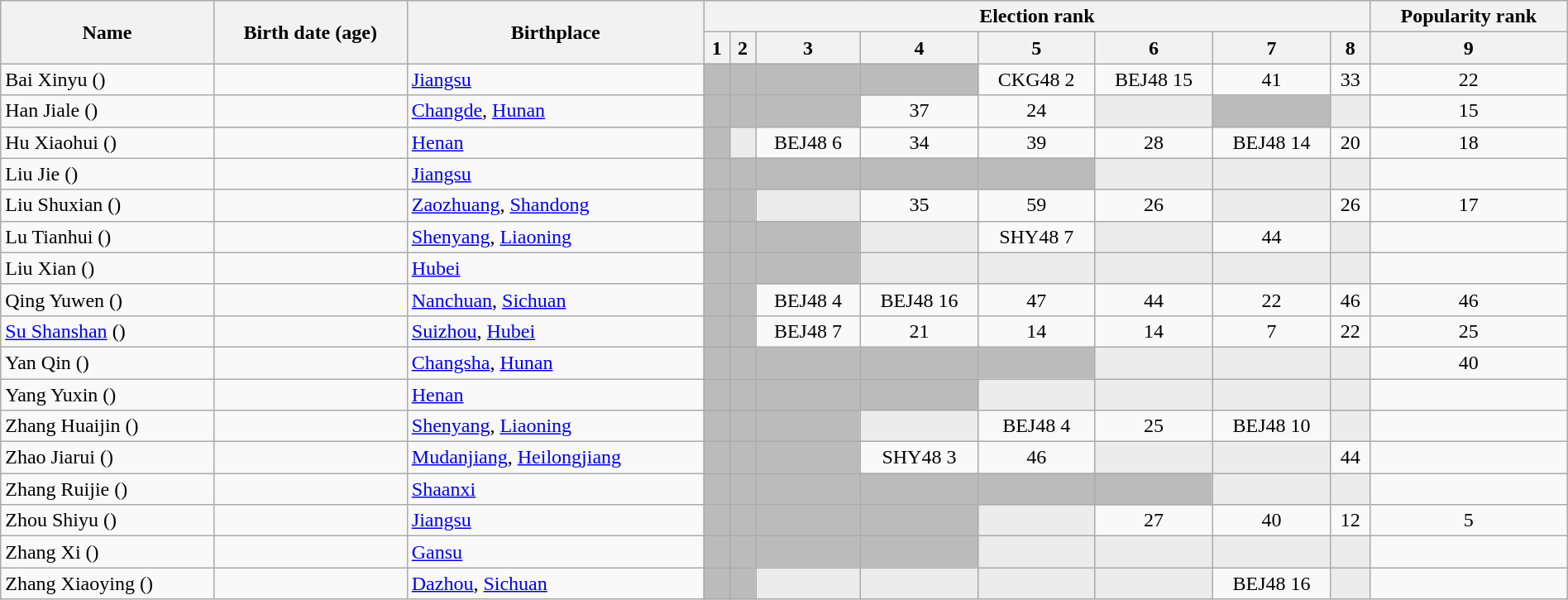<table class="wikitable sortable"  style="text-align:center; width:100%;">
<tr>
<th rowspan="2">Name</th>
<th rowspan="2">Birth date (age)</th>
<th rowspan="2">Birthplace</th>
<th colspan="8" class="unsortable">Election rank</th>
<th>Popularity rank</th>
</tr>
<tr>
<th data-sort-type="number">1</th>
<th data-sort-type="number">2</th>
<th data-sort-type="number">3</th>
<th data-sort-type="number">4</th>
<th data-sort-type="number">5</th>
<th data-sort-type="number">6</th>
<th data-sort-type="number">7</th>
<th data-sort-type="number">8</th>
<th data-sort-type="number">9</th>
</tr>
<tr>
<td style="text-align:left;" data-sort-value="Bai, Xinyu">Bai Xinyu ()</td>
<td style="text-align:left;"></td>
<td style="text-align:left;"><a href='#'>Jiangsu</a></td>
<td style="background:#bbb;"> </td>
<td style="background:#bbb;"> </td>
<td style="background:#bbb;"> </td>
<td style="background:#bbb;"> </td>
<td>CKG48 2</td>
<td>BEJ48 15</td>
<td>41</td>
<td>33</td>
<td>22</td>
</tr>
<tr>
<td style="text-align:left;" data-sort-value="Han, Jiale">Han Jiale ()</td>
<td style="text-align:left;"></td>
<td style="text-align:left;"><a href='#'>Changde</a>, <a href='#'>Hunan</a></td>
<td style="background:#bbb;"> </td>
<td style="background:#bbb;"> </td>
<td style="background:#bbb;"> </td>
<td>37</td>
<td>24</td>
<td style="background:#ececec; color:gray;"></td>
<td style="background:#bbb;"> </td>
<td style="background:#ececec; color:gray;"></td>
<td>15</td>
</tr>
<tr>
<td style="text-align:left;" data-sort-value="Hu, Xiaohui">Hu Xiaohui ()</td>
<td style="text-align:left;"></td>
<td style="text-align:left;"><a href='#'>Henan</a></td>
<td style="background:#bbb;"> </td>
<td style="background:#ececec; color:gray;"></td>
<td>BEJ48 6</td>
<td>34</td>
<td>39</td>
<td>28</td>
<td>BEJ48 14</td>
<td>20</td>
<td>18</td>
</tr>
<tr>
<td style="text-align:left;" data-sort-value="Liu, Jie">Liu Jie ()</td>
<td style="text-align:left;"></td>
<td style="text-align:left;"><a href='#'>Jiangsu</a></td>
<td style="background:#bbb;"> </td>
<td style="background:#bbb;"> </td>
<td style="background:#bbb;"> </td>
<td style="background:#bbb;"> </td>
<td style="background:#bbb;"> </td>
<td style="background:#ececec; color:gray;"></td>
<td style="background:#ececec; color:gray;"></td>
<td style="background:#ececec; color:gray;"></td>
<td></td>
</tr>
<tr>
<td style="text-align:left;" data-sort-value="Liu, Shuxian">Liu Shuxian ()</td>
<td style="text-align:left;"></td>
<td style="text-align:left;"><a href='#'>Zaozhuang</a>, <a href='#'>Shandong</a></td>
<td style="background:#bbb;"> </td>
<td style="background:#bbb;"> </td>
<td style="background:#ececec; color:gray;"></td>
<td>35</td>
<td>59</td>
<td>26</td>
<td style="background:#ececec; color:gray;"></td>
<td>26</td>
<td>17</td>
</tr>
<tr>
<td style="text-align:left;" data-sort-value="Lu, Tianhui">Lu Tianhui ()</td>
<td style="text-align:left;"></td>
<td style="text-align:left;"><a href='#'>Shenyang</a>, <a href='#'>Liaoning</a></td>
<td style="background:#bbb;"> </td>
<td style="background:#bbb;"> </td>
<td style="background:#bbb;"> </td>
<td style="background:#ececec; color:gray;"></td>
<td>SHY48 7</td>
<td style="background:#ececec; color:gray;"></td>
<td>44</td>
<td style="background:#ececec; color:gray;"></td>
<td></td>
</tr>
<tr>
<td style="text-align:left;" data-sort-value="Liu, Xian">Liu Xian ()</td>
<td style="text-align:left;"></td>
<td style="text-align:left;"><a href='#'>Hubei</a></td>
<td style="background:#bbb;"> </td>
<td style="background:#bbb;"> </td>
<td style="background:#bbb;"> </td>
<td style="background:#ececec; color:gray;"></td>
<td style="background:#ececec; color:gray;"></td>
<td style="background:#ececec; color:gray;"></td>
<td style="background:#ececec; color:gray;"></td>
<td style="background:#ececec; color:gray;"></td>
<td></td>
</tr>
<tr>
<td style="text-align:left;" data-sort-value="Qing, Yuwen">Qing Yuwen ()</td>
<td style="text-align:left;"></td>
<td style="text-align:left;"><a href='#'>Nanchuan</a>, <a href='#'>Sichuan</a></td>
<td style="background:#bbb;"> </td>
<td style="background:#bbb;"> </td>
<td>BEJ48 4</td>
<td>BEJ48 16</td>
<td>47</td>
<td>44</td>
<td>22</td>
<td>46</td>
<td>46</td>
</tr>
<tr>
<td style="text-align:left;" data-sort-value="Su, Shanshan"><a href='#'>Su Shanshan</a> ()</td>
<td style="text-align:left;"></td>
<td style="text-align:left;"><a href='#'>Suizhou</a>, <a href='#'>Hubei</a></td>
<td style="background:#bbb;"> </td>
<td style="background:#bbb;"> </td>
<td>BEJ48 7</td>
<td>21</td>
<td>14</td>
<td>14</td>
<td>7</td>
<td>22</td>
<td>25</td>
</tr>
<tr>
<td style="text-align:left;" data-sort-value="Yan, Qin">Yan Qin ()</td>
<td style="text-align:left;"></td>
<td style="text-align:left;"><a href='#'>Changsha</a>, <a href='#'>Hunan</a></td>
<td style="background:#bbb;"> </td>
<td style="background:#bbb;"> </td>
<td style="background:#bbb;"> </td>
<td style="background:#bbb;"> </td>
<td style="background:#bbb;"> </td>
<td style="background:#ececec; color:gray;"></td>
<td style="background:#ececec; color:gray;"></td>
<td style="background:#ececec; color:gray;"></td>
<td>40</td>
</tr>
<tr>
<td style="text-align:left;" data-sort-value="Yang, Yuxin">Yang Yuxin ()</td>
<td style="text-align:left;"></td>
<td style="text-align:left;"><a href='#'>Henan</a></td>
<td style="background:#bbb;"> </td>
<td style="background:#bbb;"> </td>
<td style="background:#bbb;"> </td>
<td style="background:#bbb;"> </td>
<td style="background:#ececec; color:gray;"></td>
<td style="background:#ececec; color:gray;"></td>
<td style="background:#ececec; color:gray;"></td>
<td style="background:#ececec; color:gray;"></td>
<td></td>
</tr>
<tr>
<td style="text-align:left;" data-sort-value="Zhang, Huaijin">Zhang Huaijin ()</td>
<td style="text-align:left;"></td>
<td style="text-align:left;"><a href='#'>Shenyang</a>, <a href='#'>Liaoning</a></td>
<td style="background:#bbb;"> </td>
<td style="background:#bbb;"> </td>
<td style="background:#bbb;"> </td>
<td style="background:#ececec; color:gray;"></td>
<td>BEJ48 4</td>
<td>25</td>
<td>BEJ48 10</td>
<td style="background:#ececec; color:gray;"></td>
<td></td>
</tr>
<tr>
<td style="text-align:left;" data-sort-value="Zhao, Jiarui">Zhao Jiarui ()</td>
<td style="text-align:left;"></td>
<td style="text-align:left;"><a href='#'>Mudanjiang</a>, <a href='#'>Heilongjiang</a></td>
<td style="background:#bbb;"> </td>
<td style="background:#bbb;"> </td>
<td style="background:#bbb;"> </td>
<td>SHY48 3</td>
<td>46</td>
<td style="background:#ececec; color:gray;"></td>
<td style="background:#ececec; color:gray;"></td>
<td>44</td>
<td></td>
</tr>
<tr>
<td style="text-align:left;" data-sort-value="Zhang, Ruijie">Zhang Ruijie ()</td>
<td style="text-align:left;"></td>
<td style="text-align:left;"><a href='#'>Shaanxi</a></td>
<td style="background:#bbb;"> </td>
<td style="background:#bbb;"> </td>
<td style="background:#bbb;"> </td>
<td style="background:#bbb;"> </td>
<td style="background:#bbb;"> </td>
<td style="background:#bbb;"> </td>
<td style="background:#ececec; color:gray;"></td>
<td style="background:#ececec; color:gray;"></td>
<td></td>
</tr>
<tr>
<td style="text-align:left;" data-sort-value="Zhou, Shiyu">Zhou Shiyu ()</td>
<td style="text-align:left;"></td>
<td style="text-align:left;"><a href='#'>Jiangsu</a></td>
<td style="background:#bbb;"> </td>
<td style="background:#bbb;"> </td>
<td style="background:#bbb;"> </td>
<td style="background:#bbb;"> </td>
<td style="background:#ececec; color:gray;"></td>
<td>27</td>
<td>40</td>
<td>12</td>
<td>5</td>
</tr>
<tr>
<td style="text-align:left;" data-sort-value="Zhang, Xi">Zhang Xi ()</td>
<td style="text-align:left;"></td>
<td style="text-align:left;"><a href='#'>Gansu</a></td>
<td style="background:#bbb;"> </td>
<td style="background:#bbb;"> </td>
<td style="background:#bbb;"> </td>
<td style="background:#bbb;"> </td>
<td style="background:#ececec; color:gray;"></td>
<td style="background:#ececec; color:gray;"></td>
<td style="background:#ececec; color:gray;"></td>
<td style="background:#ececec; color:gray;"></td>
<td></td>
</tr>
<tr>
<td style="text-align:left;" data-sort-value="Zhang, Xiaoying">Zhang Xiaoying ()</td>
<td style="text-align:left;"></td>
<td style="text-align:left;"><a href='#'>Dazhou</a>, <a href='#'>Sichuan</a></td>
<td style="background:#bbb;"></td>
<td style="background:#bbb;"></td>
<td style="background:#ececec; color:gray;"></td>
<td style="background:#ececec; color:gray;"></td>
<td style="background:#ececec; color:gray;"></td>
<td style="background:#ececec; color:gray;"></td>
<td>BEJ48 16</td>
<td style="background:#ececec; color:gray;"></td>
<td></td>
</tr>
</table>
